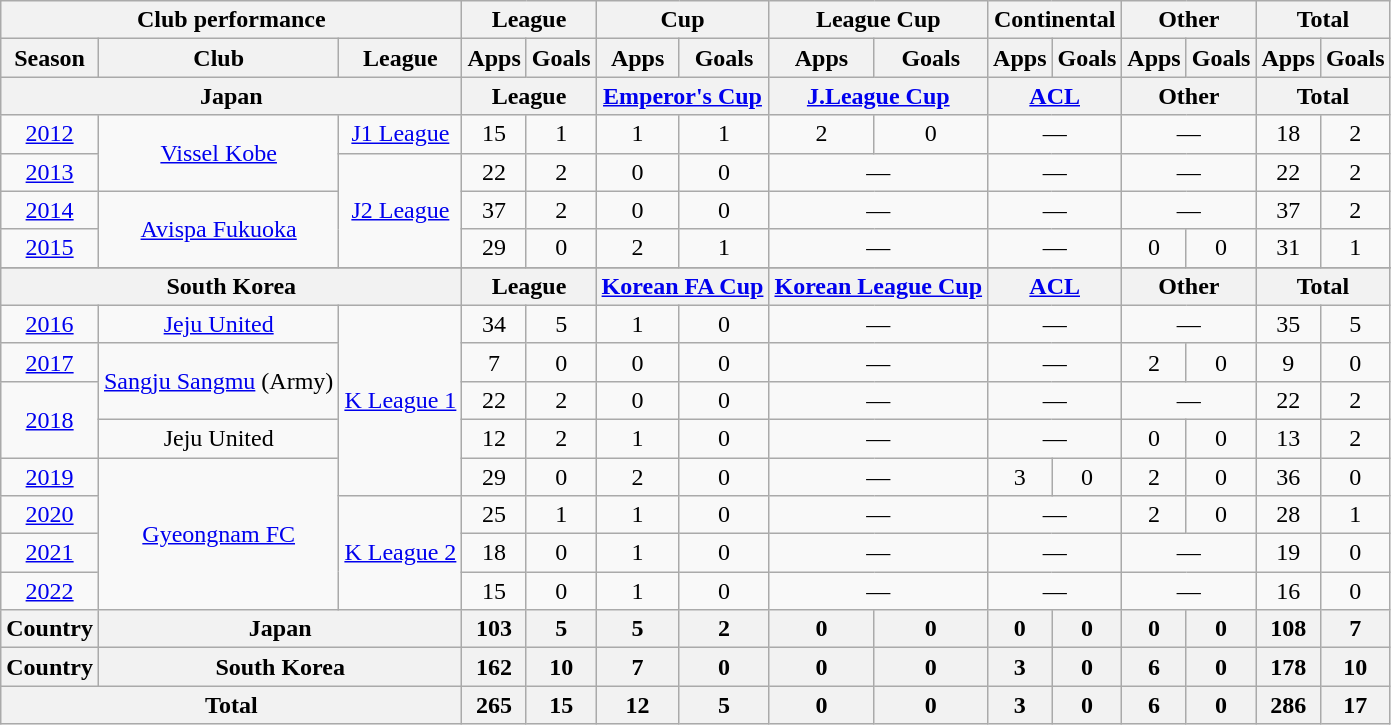<table class="wikitable" style="text-align:center;">
<tr>
<th colspan=3>Club performance</th>
<th colspan=2>League</th>
<th colspan=2>Cup</th>
<th colspan=2>League Cup</th>
<th colspan=2>Continental</th>
<th colspan=2>Other</th>
<th colspan=2>Total</th>
</tr>
<tr>
<th>Season</th>
<th>Club</th>
<th>League</th>
<th>Apps</th>
<th>Goals</th>
<th>Apps</th>
<th>Goals</th>
<th>Apps</th>
<th>Goals</th>
<th>Apps</th>
<th>Goals</th>
<th>Apps</th>
<th>Goals</th>
<th>Apps</th>
<th>Goals</th>
</tr>
<tr>
<th colspan=3>Japan</th>
<th colspan=2>League</th>
<th colspan=2><a href='#'>Emperor's Cup</a></th>
<th colspan=2><a href='#'>J.League Cup</a></th>
<th colspan=2><a href='#'>ACL</a></th>
<th colspan=2>Other</th>
<th colspan=2>Total</th>
</tr>
<tr>
<td><a href='#'>2012</a></td>
<td rowspan=2><a href='#'>Vissel Kobe</a></td>
<td><a href='#'>J1 League</a></td>
<td>15</td>
<td>1</td>
<td>1</td>
<td>1</td>
<td>2</td>
<td>0</td>
<td colspan="2">—</td>
<td colspan="2">—</td>
<td>18</td>
<td>2</td>
</tr>
<tr>
<td><a href='#'>2013</a></td>
<td rowspan=3><a href='#'>J2 League</a></td>
<td>22</td>
<td>2</td>
<td>0</td>
<td>0</td>
<td colspan="2">—</td>
<td colspan="2">—</td>
<td colspan="2">—</td>
<td>22</td>
<td>2</td>
</tr>
<tr>
<td><a href='#'>2014</a></td>
<td rowspan=2><a href='#'>Avispa Fukuoka</a></td>
<td>37</td>
<td>2</td>
<td>0</td>
<td>0</td>
<td colspan="2">—</td>
<td colspan="2">—</td>
<td colspan="2">—</td>
<td>37</td>
<td>2</td>
</tr>
<tr>
<td><a href='#'>2015</a></td>
<td>29</td>
<td>0</td>
<td>2</td>
<td>1</td>
<td colspan="2">—</td>
<td colspan="2">—</td>
<td>0</td>
<td>0</td>
<td>31</td>
<td>1</td>
</tr>
<tr>
</tr>
<tr>
<th colspan=3>South Korea</th>
<th colspan=2>League</th>
<th colspan=2><a href='#'>Korean FA Cup</a></th>
<th colspan=2><a href='#'>Korean League Cup</a></th>
<th colspan=2><a href='#'>ACL</a></th>
<th colspan=2>Other</th>
<th colspan=2>Total</th>
</tr>
<tr>
<td><a href='#'>2016</a></td>
<td><a href='#'>Jeju United</a></td>
<td rowspan=5><a href='#'>K League 1</a></td>
<td>34</td>
<td>5</td>
<td>1</td>
<td>0</td>
<td colspan="2">—</td>
<td colspan="2">—</td>
<td colspan="2">—</td>
<td>35</td>
<td>5</td>
</tr>
<tr>
<td><a href='#'>2017</a></td>
<td rowspan=2><a href='#'>Sangju Sangmu</a> (Army)</td>
<td>7</td>
<td>0</td>
<td>0</td>
<td>0</td>
<td colspan="2">—</td>
<td colspan="2">—</td>
<td>2</td>
<td>0</td>
<td>9</td>
<td>0</td>
</tr>
<tr>
<td rowspan=2><a href='#'>2018</a></td>
<td>22</td>
<td>2</td>
<td>0</td>
<td>0</td>
<td colspan="2">—</td>
<td colspan="2">—</td>
<td colspan="2">—</td>
<td>22</td>
<td>2</td>
</tr>
<tr>
<td>Jeju United</td>
<td>12</td>
<td>2</td>
<td>1</td>
<td>0</td>
<td colspan="2">—</td>
<td colspan="2">—</td>
<td>0</td>
<td>0</td>
<td>13</td>
<td>2</td>
</tr>
<tr>
<td><a href='#'>2019</a></td>
<td rowspan=4><a href='#'>Gyeongnam FC</a></td>
<td>29</td>
<td>0</td>
<td>2</td>
<td>0</td>
<td colspan="2">—</td>
<td>3</td>
<td>0</td>
<td>2</td>
<td>0</td>
<td>36</td>
<td>0</td>
</tr>
<tr>
<td><a href='#'>2020</a></td>
<td rowspan=3><a href='#'>K League 2</a></td>
<td>25</td>
<td>1</td>
<td>1</td>
<td>0</td>
<td colspan="2">—</td>
<td colspan="2">—</td>
<td>2</td>
<td>0</td>
<td>28</td>
<td>1</td>
</tr>
<tr>
<td><a href='#'>2021</a></td>
<td>18</td>
<td>0</td>
<td>1</td>
<td>0</td>
<td colspan="2">—</td>
<td colspan="2">—</td>
<td colspan="2">—</td>
<td>19</td>
<td>0</td>
</tr>
<tr>
<td><a href='#'>2022</a></td>
<td>15</td>
<td>0</td>
<td>1</td>
<td>0</td>
<td colspan="2">—</td>
<td colspan="2">—</td>
<td colspan="2">—</td>
<td>16</td>
<td>0</td>
</tr>
<tr>
<th rowspan=1>Country</th>
<th colspan=2>Japan</th>
<th>103</th>
<th>5</th>
<th>5</th>
<th>2</th>
<th>0</th>
<th>0</th>
<th>0</th>
<th>0</th>
<th>0</th>
<th>0</th>
<th>108</th>
<th>7</th>
</tr>
<tr>
<th rowspan=1>Country</th>
<th colspan=2>South Korea</th>
<th>162</th>
<th>10</th>
<th>7</th>
<th>0</th>
<th>0</th>
<th>0</th>
<th>3</th>
<th>0</th>
<th>6</th>
<th>0</th>
<th>178</th>
<th>10</th>
</tr>
<tr>
<th colspan=3>Total</th>
<th>265</th>
<th>15</th>
<th>12</th>
<th>5</th>
<th>0</th>
<th>0</th>
<th>3</th>
<th>0</th>
<th>6</th>
<th>0</th>
<th>286</th>
<th>17</th>
</tr>
</table>
